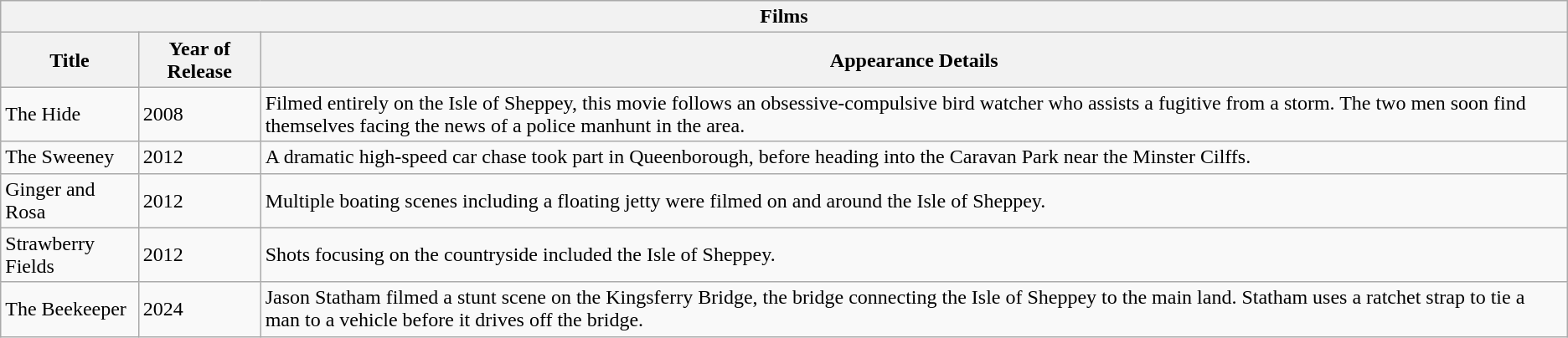<table class="wikitable">
<tr>
<th colspan="3">Films</th>
</tr>
<tr>
<th>Title</th>
<th>Year of Release</th>
<th>Appearance Details</th>
</tr>
<tr>
<td>The Hide</td>
<td>2008</td>
<td>Filmed entirely on the Isle of Sheppey, this movie follows an obsessive-compulsive bird watcher who assists a fugitive from a storm. The two men soon find themselves facing the news of a police manhunt in the area.</td>
</tr>
<tr>
<td>The Sweeney</td>
<td>2012</td>
<td>A dramatic high-speed car chase took part in Queenborough, before heading into the Caravan Park near the Minster Cilffs.</td>
</tr>
<tr>
<td>Ginger and Rosa</td>
<td>2012</td>
<td>Multiple boating scenes including a floating jetty were filmed on and around the Isle of Sheppey.</td>
</tr>
<tr>
<td>Strawberry Fields</td>
<td>2012</td>
<td>Shots focusing on the countryside included the Isle of Sheppey.</td>
</tr>
<tr>
<td>The Beekeeper</td>
<td>2024</td>
<td>Jason Statham filmed a stunt scene on the Kingsferry Bridge, the bridge connecting the Isle of Sheppey to the main land. Statham uses a ratchet strap to tie a man to a vehicle before it drives off the bridge.</td>
</tr>
</table>
